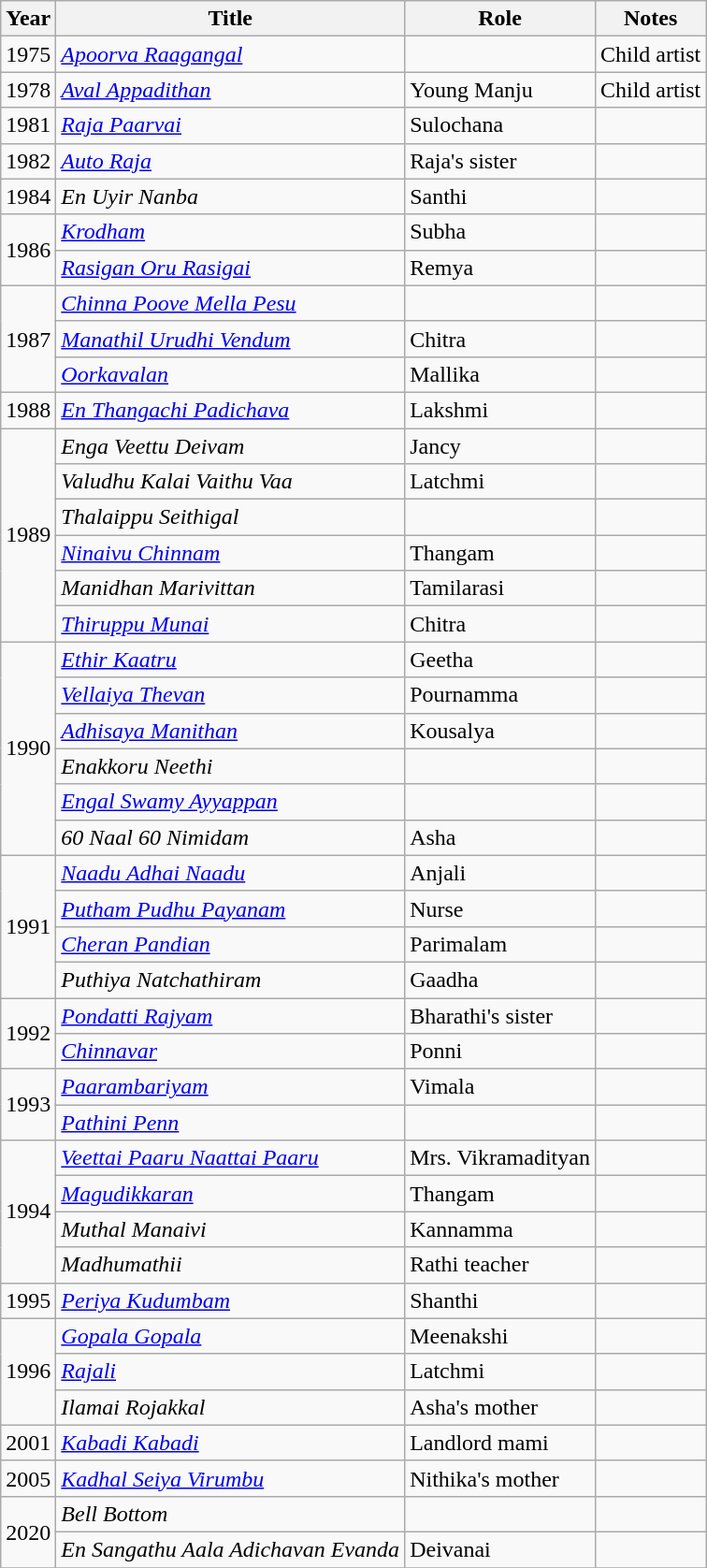<table class="wikitable sortable">
<tr>
<th>Year</th>
<th>Title</th>
<th>Role</th>
<th class="unsortable">Notes</th>
</tr>
<tr>
<td>1975</td>
<td><em><a href='#'>Apoorva Raagangal</a></em></td>
<td></td>
<td>Child artist</td>
</tr>
<tr>
<td>1978</td>
<td><em><a href='#'>Aval Appadithan</a></em></td>
<td>Young Manju</td>
<td>Child artist</td>
</tr>
<tr>
<td>1981</td>
<td><em><a href='#'>Raja Paarvai</a></em></td>
<td>Sulochana</td>
<td></td>
</tr>
<tr>
<td>1982</td>
<td><em><a href='#'>Auto Raja</a></em></td>
<td>Raja's sister</td>
<td></td>
</tr>
<tr>
<td>1984</td>
<td><em>En Uyir Nanba</em></td>
<td>Santhi</td>
<td></td>
</tr>
<tr>
<td rowspan=2>1986</td>
<td><em><a href='#'>Krodham</a></em></td>
<td>Subha</td>
<td></td>
</tr>
<tr>
<td><em><a href='#'>Rasigan Oru Rasigai</a></em></td>
<td>Remya</td>
<td></td>
</tr>
<tr>
<td rowspan=3>1987</td>
<td><em><a href='#'>Chinna Poove Mella Pesu</a></em></td>
<td></td>
<td></td>
</tr>
<tr>
<td><em><a href='#'>Manathil Urudhi Vendum</a></em></td>
<td>Chitra</td>
<td></td>
</tr>
<tr>
<td><em><a href='#'>Oorkavalan</a></em></td>
<td>Mallika</td>
<td></td>
</tr>
<tr>
<td>1988</td>
<td><em><a href='#'>En Thangachi Padichava</a></em></td>
<td>Lakshmi</td>
<td></td>
</tr>
<tr>
<td rowspan=6>1989</td>
<td><em>Enga Veettu Deivam</em></td>
<td>Jancy</td>
<td></td>
</tr>
<tr>
<td><em>Valudhu Kalai Vaithu Vaa</em></td>
<td>Latchmi</td>
<td></td>
</tr>
<tr>
<td><em>Thalaippu Seithigal</em></td>
<td></td>
<td></td>
</tr>
<tr>
<td><em><a href='#'>Ninaivu Chinnam</a></em></td>
<td>Thangam</td>
<td></td>
</tr>
<tr>
<td><em>Manidhan Marivittan</em></td>
<td>Tamilarasi</td>
<td></td>
</tr>
<tr>
<td><em><a href='#'>Thiruppu Munai</a></em></td>
<td>Chitra</td>
<td></td>
</tr>
<tr>
<td rowspan=6>1990</td>
<td><em><a href='#'>Ethir Kaatru</a></em></td>
<td>Geetha</td>
<td></td>
</tr>
<tr>
<td><em><a href='#'>Vellaiya Thevan</a></em></td>
<td>Pournamma</td>
<td></td>
</tr>
<tr>
<td><em><a href='#'>Adhisaya Manithan</a></em></td>
<td>Kousalya</td>
<td></td>
</tr>
<tr>
<td><em>Enakkoru Neethi</em></td>
<td></td>
<td></td>
</tr>
<tr>
<td><em><a href='#'>Engal Swamy Ayyappan</a></em></td>
<td></td>
<td></td>
</tr>
<tr>
<td><em>60 Naal 60 Nimidam</em></td>
<td>Asha</td>
<td></td>
</tr>
<tr>
<td rowspan=4>1991</td>
<td><em><a href='#'>Naadu Adhai Naadu</a></em></td>
<td>Anjali</td>
<td></td>
</tr>
<tr>
<td><em><a href='#'>Putham Pudhu Payanam</a></em></td>
<td>Nurse</td>
<td></td>
</tr>
<tr>
<td><em><a href='#'>Cheran Pandian</a></em></td>
<td>Parimalam</td>
<td></td>
</tr>
<tr>
<td><em>Puthiya Natchathiram</em></td>
<td>Gaadha</td>
<td></td>
</tr>
<tr>
<td rowspan=2>1992</td>
<td><em><a href='#'>Pondatti Rajyam</a></em></td>
<td>Bharathi's sister</td>
<td></td>
</tr>
<tr>
<td><em><a href='#'>Chinnavar</a></em></td>
<td>Ponni</td>
<td></td>
</tr>
<tr>
<td rowspan=2>1993</td>
<td><em><a href='#'>Paarambariyam</a></em></td>
<td>Vimala</td>
<td></td>
</tr>
<tr>
<td><em><a href='#'>Pathini Penn</a></em></td>
<td></td>
<td></td>
</tr>
<tr>
<td rowspan=4>1994</td>
<td><em><a href='#'>Veettai Paaru Naattai Paaru</a></em></td>
<td>Mrs. Vikramadityan</td>
<td></td>
</tr>
<tr>
<td><em><a href='#'>Magudikkaran</a></em></td>
<td>Thangam</td>
<td></td>
</tr>
<tr>
<td><em>Muthal Manaivi</em></td>
<td>Kannamma</td>
<td></td>
</tr>
<tr>
<td><em>Madhumathii</em></td>
<td>Rathi teacher</td>
<td></td>
</tr>
<tr>
<td>1995</td>
<td><em><a href='#'>Periya Kudumbam</a></em></td>
<td>Shanthi</td>
<td></td>
</tr>
<tr>
<td rowspan=3>1996</td>
<td><em><a href='#'>Gopala Gopala</a></em></td>
<td>Meenakshi</td>
<td></td>
</tr>
<tr>
<td><em><a href='#'>Rajali</a></em></td>
<td>Latchmi</td>
<td></td>
</tr>
<tr>
<td><em>Ilamai Rojakkal</em></td>
<td>Asha's mother</td>
<td></td>
</tr>
<tr>
<td>2001</td>
<td><em><a href='#'>Kabadi Kabadi</a></em></td>
<td>Landlord mami</td>
<td></td>
</tr>
<tr>
<td>2005</td>
<td><em><a href='#'>Kadhal Seiya Virumbu</a></em></td>
<td>Nithika's mother</td>
<td></td>
</tr>
<tr>
<td rowspan=2>2020</td>
<td><em>Bell Bottom</em></td>
<td></td>
<td></td>
</tr>
<tr>
<td><em>En Sangathu Aala Adichavan Evanda</em></td>
<td>Deivanai</td>
<td></td>
</tr>
<tr>
</tr>
</table>
